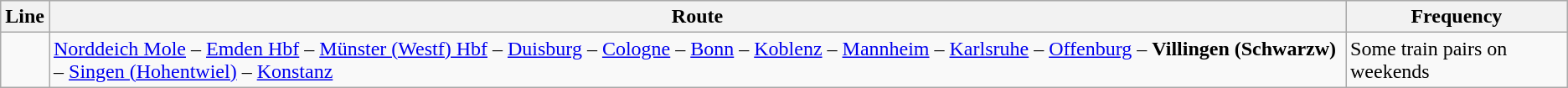<table class="wikitable">
<tr style="background-color:#e3e3e3;">
<th>Line</th>
<th>Route</th>
<th>Frequency</th>
</tr>
<tr>
<td align="center"></td>
<td><a href='#'>Norddeich Mole</a> – <a href='#'>Emden Hbf</a> – <a href='#'>Münster (Westf) Hbf</a> – <a href='#'>Duisburg</a> – <a href='#'>Cologne</a> – <a href='#'>Bonn</a> – <a href='#'>Koblenz</a> – <a href='#'>Mannheim</a> – <a href='#'>Karlsruhe</a> – <a href='#'>Offenburg</a> – <strong>Villingen (Schwarzw)</strong> – <a href='#'>Singen (Hohentwiel)</a> – <a href='#'>Konstanz</a></td>
<td>Some train pairs on weekends</td>
</tr>
</table>
